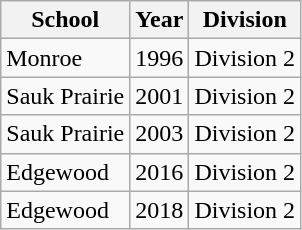<table class="wikitable">
<tr>
<th>School</th>
<th>Year</th>
<th>Division</th>
</tr>
<tr>
<td>Monroe</td>
<td>1996</td>
<td>Division 2</td>
</tr>
<tr>
<td>Sauk Prairie</td>
<td>2001</td>
<td>Division 2</td>
</tr>
<tr>
<td>Sauk Prairie</td>
<td>2003</td>
<td>Division 2</td>
</tr>
<tr>
<td>Edgewood</td>
<td>2016</td>
<td>Division 2</td>
</tr>
<tr>
<td>Edgewood</td>
<td>2018</td>
<td>Division 2</td>
</tr>
</table>
